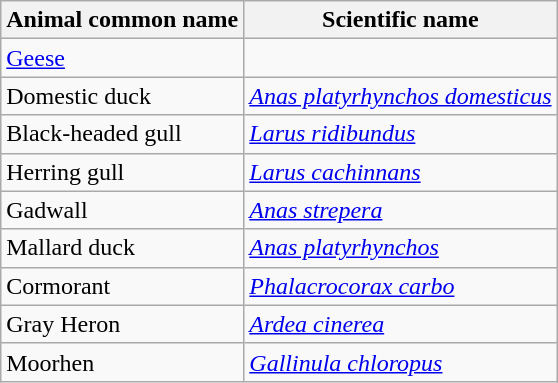<table class="wikitable">
<tr>
<th>Animal common name</th>
<th>Scientific name</th>
</tr>
<tr>
<td><a href='#'>Geese</a></td>
<td> </td>
</tr>
<tr>
<td>Domestic duck</td>
<td><em><a href='#'>Anas platyrhynchos domesticus</a></em></td>
</tr>
<tr>
<td>Black-headed gull</td>
<td><em><a href='#'>Larus ridibundus</a></em></td>
</tr>
<tr>
<td>Herring gull</td>
<td><em><a href='#'>Larus cachinnans</a></em></td>
</tr>
<tr>
<td>Gadwall</td>
<td><em><a href='#'>Anas strepera</a></em></td>
</tr>
<tr>
<td>Mallard duck</td>
<td><em><a href='#'>Anas platyrhynchos</a></em></td>
</tr>
<tr>
<td>Cormorant</td>
<td><em><a href='#'>Phalacrocorax carbo</a></em></td>
</tr>
<tr>
<td>Gray Heron</td>
<td><em><a href='#'>Ardea cinerea</a></em></td>
</tr>
<tr>
<td>Moorhen</td>
<td><em><a href='#'>Gallinula chloropus</a></em></td>
</tr>
</table>
